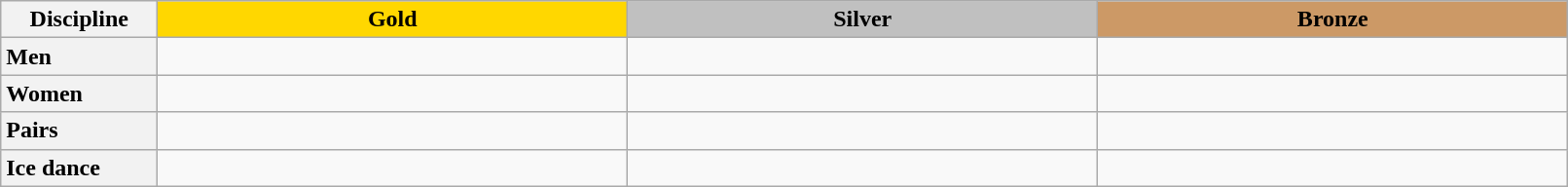<table class="wikitable unsortable" style="text-align:left; width:85%">
<tr>
<th scope="col" style="text-align:center; width:10%">Discipline</th>
<th scope="col" style="text-align:center; width:30%; background:gold">Gold</th>
<th scope="col" style="text-align:center; width:30%; background:silver">Silver</th>
<th scope="col" style="text-align:center; width:30%; background:#c96">Bronze</th>
</tr>
<tr>
<th scope="row" style="text-align:left">Men</th>
<td></td>
<td></td>
<td></td>
</tr>
<tr>
<th scope="row" style="text-align:left">Women</th>
<td></td>
<td></td>
<td></td>
</tr>
<tr>
<th scope="row" style="text-align:left">Pairs</th>
<td></td>
<td></td>
<td></td>
</tr>
<tr>
<th scope="row" style="text-align:left">Ice dance</th>
<td></td>
<td></td>
<td></td>
</tr>
</table>
